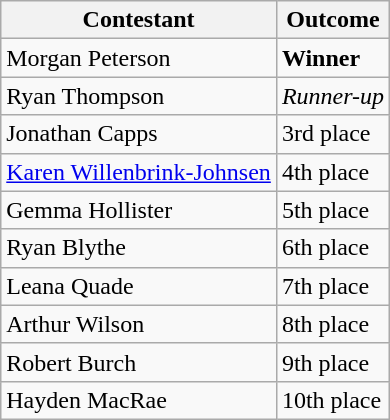<table class="wikitable sortable">
<tr>
<th>Contestant</th>
<th>Outcome</th>
</tr>
<tr>
<td>Morgan Peterson</td>
<td><strong>Winner</strong></td>
</tr>
<tr>
<td>Ryan Thompson</td>
<td><em>Runner-up</em></td>
</tr>
<tr>
<td>Jonathan Capps</td>
<td>3rd place</td>
</tr>
<tr>
<td><a href='#'>Karen Willenbrink-Johnsen</a></td>
<td>4th place</td>
</tr>
<tr>
<td>Gemma Hollister</td>
<td>5th place</td>
</tr>
<tr>
<td>Ryan Blythe</td>
<td>6th place</td>
</tr>
<tr>
<td>Leana Quade</td>
<td>7th place</td>
</tr>
<tr>
<td>Arthur Wilson</td>
<td>8th place</td>
</tr>
<tr>
<td>Robert Burch</td>
<td>9th place</td>
</tr>
<tr>
<td>Hayden MacRae</td>
<td>10th place</td>
</tr>
</table>
